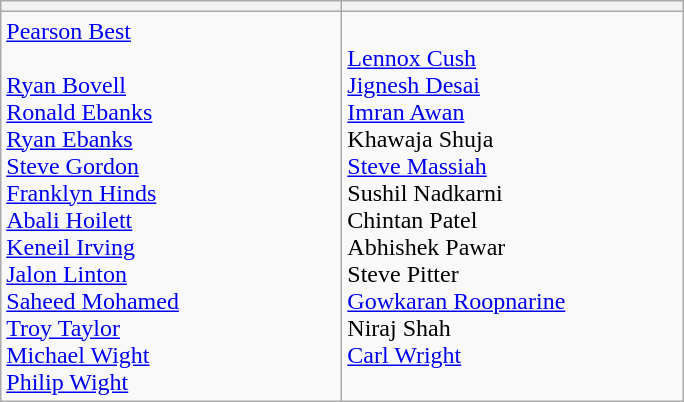<table class="wikitable">
<tr>
<th width=220></th>
<th width=220></th>
</tr>
<tr>
<td valign=top><a href='#'>Pearson Best</a><br><br><a href='#'>Ryan Bovell</a><br>
<a href='#'>Ronald Ebanks</a><br>
<a href='#'>Ryan Ebanks</a><br>
<a href='#'>Steve Gordon</a><br>
<a href='#'>Franklyn Hinds</a><br>
<a href='#'>Abali Hoilett</a><br>
<a href='#'>Keneil Irving</a><br>
<a href='#'>Jalon Linton</a><br>
<a href='#'>Saheed Mohamed</a><br>
<a href='#'>Troy Taylor</a><br>
<a href='#'>Michael Wight</a><br>
<a href='#'>Philip Wight</a></td>
<td valign=top><br><a href='#'>Lennox Cush</a><br>
<a href='#'>Jignesh Desai</a><br>
<a href='#'>Imran Awan</a><br>
Khawaja Shuja<br>
<a href='#'>Steve Massiah</a><br>
Sushil Nadkarni<br>
Chintan Patel<br>
Abhishek Pawar<br>
Steve Pitter<br>
<a href='#'>Gowkaran Roopnarine</a><br>
Niraj Shah<br>
<a href='#'>Carl Wright</a><br></td>
</tr>
</table>
